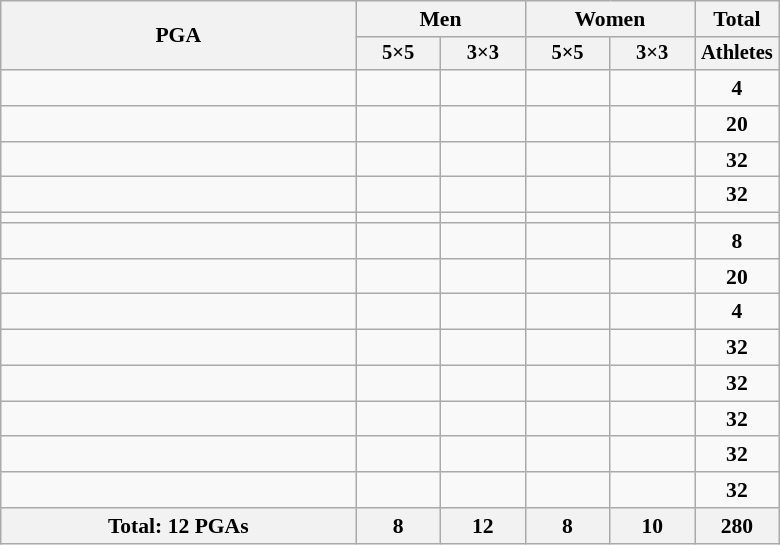<table class="wikitable sortable" width=520 style="text-align:center; font-size:90%">
<tr>
<th rowspan="2" style="text-align:center;">PGA</th>
<th colspan="2">Men</th>
<th colspan="2">Women</th>
<th colspan="1">Total</th>
</tr>
<tr style="font-size:95%">
<th width=50>5×5</th>
<th width=50>3×3</th>
<th width=50>5×5</th>
<th width=50>3×3</th>
<th width=50>Athletes</th>
</tr>
<tr>
<td style="text-align:left;"></td>
<td></td>
<td></td>
<td></td>
<td></td>
<td><strong>4</strong></td>
</tr>
<tr>
<td style="text-align:left;"></td>
<td></td>
<td></td>
<td></td>
<td></td>
<td><strong>20</strong></td>
</tr>
<tr>
<td style="text-align:left;"></td>
<td></td>
<td></td>
<td></td>
<td></td>
<td><strong>32</strong></td>
</tr>
<tr>
<td style="text-align:left;"></td>
<td></td>
<td></td>
<td></td>
<td></td>
<td><strong>32</strong></td>
</tr>
<tr>
<td style="text-align:left;"></td>
<td></td>
<td></td>
<td></td>
<td></td>
<td></td>
</tr>
<tr>
<td style="text-align:left;"></td>
<td></td>
<td></td>
<td></td>
<td></td>
<td><strong>8</strong></td>
</tr>
<tr>
<td style="text-align:left;"></td>
<td></td>
<td></td>
<td></td>
<td></td>
<td><strong>20</strong></td>
</tr>
<tr>
<td style="text-align:left;"></td>
<td></td>
<td></td>
<td></td>
<td></td>
<td><strong>4</strong></td>
</tr>
<tr>
<td style="text-align:left;"></td>
<td></td>
<td></td>
<td></td>
<td></td>
<td><strong>32</strong></td>
</tr>
<tr>
<td style="text-align:left;"></td>
<td></td>
<td></td>
<td></td>
<td></td>
<td><strong>32</strong></td>
</tr>
<tr>
<td style="text-align:left;"></td>
<td></td>
<td></td>
<td></td>
<td></td>
<td><strong>32</strong></td>
</tr>
<tr>
<td style="text-align:left;"></td>
<td></td>
<td></td>
<td></td>
<td></td>
<td><strong>32</strong></td>
</tr>
<tr>
<td style="text-align:left;"></td>
<td></td>
<td></td>
<td></td>
<td></td>
<td><strong>32</strong></td>
</tr>
<tr>
<th>Total: 12 PGAs</th>
<th>8</th>
<th>12</th>
<th>8</th>
<th>10</th>
<th>280</th>
</tr>
</table>
